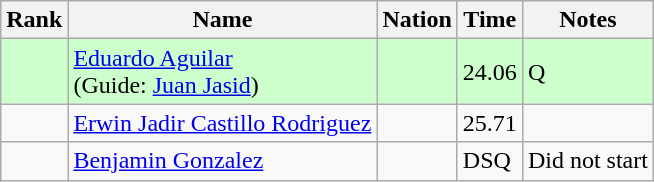<table class="wikitable sortable">
<tr>
<th>Rank</th>
<th>Name</th>
<th>Nation</th>
<th>Time</th>
<th>Notes</th>
</tr>
<tr bgcolor=ccffcc>
<td></td>
<td><a href='#'>Eduardo Aguilar</a><br>(Guide: <a href='#'>Juan Jasid</a>)</td>
<td></td>
<td>24.06</td>
<td>Q</td>
</tr>
<tr>
<td></td>
<td><a href='#'>Erwin Jadir Castillo Rodriguez</a></td>
<td></td>
<td>25.71</td>
<td></td>
</tr>
<tr>
<td></td>
<td><a href='#'>Benjamin Gonzalez</a></td>
<td></td>
<td>DSQ</td>
<td>Did not start</td>
</tr>
</table>
